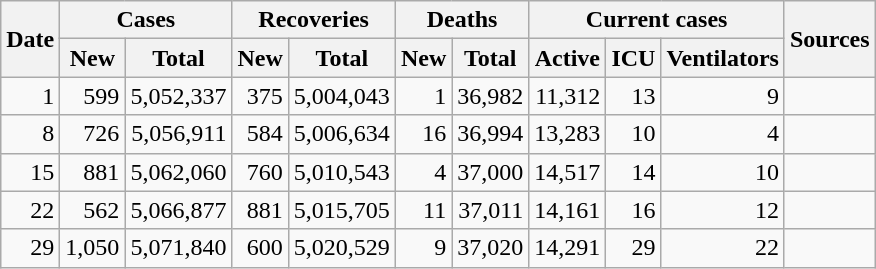<table class="wikitable sortable mw-collapsible mw-collapsed sticky-header-multi sort-under" style="text-align:right;">
<tr>
<th rowspan=2>Date</th>
<th colspan=2>Cases</th>
<th colspan=2>Recoveries</th>
<th colspan=2>Deaths</th>
<th colspan=3>Current cases</th>
<th rowspan=2 class="unsortable">Sources</th>
</tr>
<tr>
<th>New</th>
<th>Total</th>
<th>New</th>
<th>Total</th>
<th>New</th>
<th>Total</th>
<th>Active</th>
<th>ICU</th>
<th>Ventilators</th>
</tr>
<tr>
<td>1</td>
<td>599</td>
<td>5,052,337</td>
<td>375</td>
<td>5,004,043</td>
<td>1</td>
<td>36,982</td>
<td>11,312</td>
<td>13</td>
<td>9</td>
<td></td>
</tr>
<tr>
<td>8</td>
<td>726</td>
<td>5,056,911</td>
<td>584</td>
<td>5,006,634</td>
<td>16</td>
<td>36,994</td>
<td>13,283</td>
<td>10</td>
<td>4</td>
<td></td>
</tr>
<tr>
<td>15</td>
<td>881</td>
<td>5,062,060</td>
<td>760</td>
<td>5,010,543</td>
<td>4</td>
<td>37,000</td>
<td>14,517</td>
<td>14</td>
<td>10</td>
<td></td>
</tr>
<tr>
<td>22</td>
<td>562</td>
<td>5,066,877</td>
<td>881</td>
<td>5,015,705</td>
<td>11</td>
<td>37,011</td>
<td>14,161</td>
<td>16</td>
<td>12</td>
<td></td>
</tr>
<tr>
<td>29</td>
<td>1,050</td>
<td>5,071,840</td>
<td>600</td>
<td>5,020,529</td>
<td>9</td>
<td>37,020</td>
<td>14,291</td>
<td>29</td>
<td>22</td>
<td></td>
</tr>
</table>
